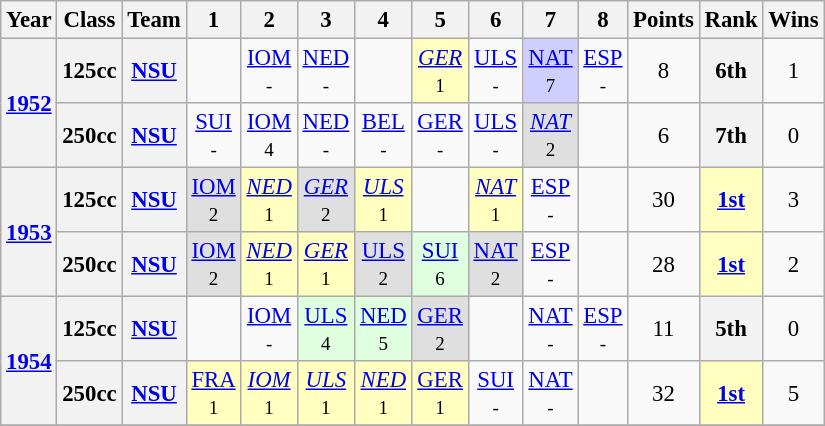<table class="wikitable" style="text-align:center; font-size:95%">
<tr>
<th>Year</th>
<th>Class</th>
<th>Team</th>
<th>1</th>
<th>2</th>
<th>3</th>
<th>4</th>
<th>5</th>
<th>6</th>
<th>7</th>
<th>8</th>
<th>Points</th>
<th>Rank</th>
<th>Wins</th>
</tr>
<tr>
<th rowspan=2><a href='#'>1952</a></th>
<th>125cc</th>
<th><a href='#'>NSU</a></th>
<td></td>
<td><a href='#'>IOM</a><br><small>-</small></td>
<td><a href='#'>NED</a><br><small>-</small></td>
<td></td>
<td style="background:#FFFFBF;"><em><a href='#'>GER</a></em><br><small>1</small></td>
<td><a href='#'>ULS</a><br><small>-</small></td>
<td style="background:#cfcfff;"><a href='#'>NAT</a><br><small>7</small></td>
<td><a href='#'>ESP</a><br><small>-</small></td>
<td>8</td>
<th>6th</th>
<td>1</td>
</tr>
<tr>
<th>250cc</th>
<th><a href='#'>NSU</a></th>
<td><a href='#'>SUI</a><br><small>-</small></td>
<td><a href='#'>IOM</a><br><small>4</small></td>
<td><a href='#'>NED</a><br><small>-</small></td>
<td><a href='#'>BEL</a><br><small>-</small></td>
<td><a href='#'>GER</a><br><small>-</small></td>
<td><a href='#'>ULS</a><br><small>-</small></td>
<td style="background:#DFDFDF;"><em><a href='#'>NAT</a></em><br><small>2</small></td>
<td></td>
<td>6</td>
<th>7th</th>
<td>0</td>
</tr>
<tr>
<th rowspan=2><a href='#'>1953</a></th>
<th>125cc</th>
<th><a href='#'>NSU</a></th>
<td style="background:#DFDFDF;"><a href='#'>IOM</a><br><small>2</small></td>
<td style="background:#FFFFBF;"><em><a href='#'>NED</a></em><br><small>1</small></td>
<td style="background:#DFDFDF;"><em><a href='#'>GER</a></em><br><small>2</small></td>
<td style="background:#FFFFBF;"><em><a href='#'>ULS</a></em><br><small>1</small></td>
<td></td>
<td style="background:#FFFFBF;"><em><a href='#'>NAT</a></em><br><small>1</small></td>
<td><a href='#'>ESP</a><br><small>-</small></td>
<td></td>
<td>30</td>
<td style="background:#FFFFBF;"><strong><a href='#'>1st</a></strong></td>
<td>3</td>
</tr>
<tr>
<th>250cc</th>
<th><a href='#'>NSU</a></th>
<td style="background:#DFDFDF;"><a href='#'>IOM</a><br><small>2</small></td>
<td style="background:#FFFFBF;"><em><a href='#'>NED</a></em><br><small>1</small></td>
<td style="background:#FFFFBF;"><em><a href='#'>GER</a></em><br><small>1</small></td>
<td style="background:#DFDFDF;"><a href='#'>ULS</a><br><small>2</small></td>
<td style="background:#DFFFDF;"><a href='#'>SUI</a><br><small>6</small></td>
<td style="background:#DFDFDF;"><a href='#'>NAT</a><br><small>2</small></td>
<td><a href='#'>ESP</a><br><small>-</small></td>
<td></td>
<td>28</td>
<td style="background:#FFFFBF;"><strong><a href='#'>1st</a></strong></td>
<td>2</td>
</tr>
<tr>
<th rowspan=2><a href='#'>1954</a></th>
<th>125cc</th>
<th><a href='#'>NSU</a></th>
<td></td>
<td><a href='#'>IOM</a><br><small>-</small></td>
<td style="background:#DFFFDF;"><a href='#'>ULS</a><br><small>4</small></td>
<td style="background:#DFFFDF;"><a href='#'>NED</a><br><small>5</small></td>
<td style="background:#DFDFDF;"><a href='#'>GER</a><br><small>2</small></td>
<td></td>
<td><a href='#'>NAT</a><br><small>-</small></td>
<td><a href='#'>ESP</a><br><small>-</small></td>
<td>11</td>
<th>5th</th>
<td>0</td>
</tr>
<tr>
<th>250cc</th>
<th><a href='#'>NSU</a></th>
<td style="background:#FFFFBF;"><a href='#'>FRA</a><br><small>1</small></td>
<td style="background:#FFFFBF;"><em><a href='#'>IOM</a></em><br><small>1</small></td>
<td style="background:#FFFFBF;"><em><a href='#'>ULS</a></em><br><small>1</small></td>
<td style="background:#FFFFBF;"><em><a href='#'>NED</a></em><br><small>1</small></td>
<td style="background:#FFFFBF;"><a href='#'>GER</a><br><small>1</small></td>
<td><a href='#'>SUI</a><br><small>-</small></td>
<td><a href='#'>NAT</a><br><small>-</small></td>
<td></td>
<td>32</td>
<td style="background:#FFFFBF;"><strong><a href='#'>1st</a></strong></td>
<td>5</td>
</tr>
<tr>
</tr>
</table>
